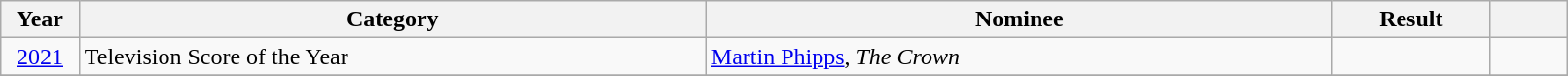<table class="wikitable" style="width:85%;">
<tr>
<th width=5%>Year</th>
<th style="width:40%;">Category</th>
<th style="width:40%;">Nominee</th>
<th style="width:10%;">Result</th>
<th width=5%></th>
</tr>
<tr>
<td style="text-align: center;"><a href='#'>2021</a></td>
<td>Television Score of the Year</td>
<td><a href='#'>Martin Phipps</a>, <em>The Crown</em></td>
<td></td>
<td></td>
</tr>
<tr>
</tr>
</table>
